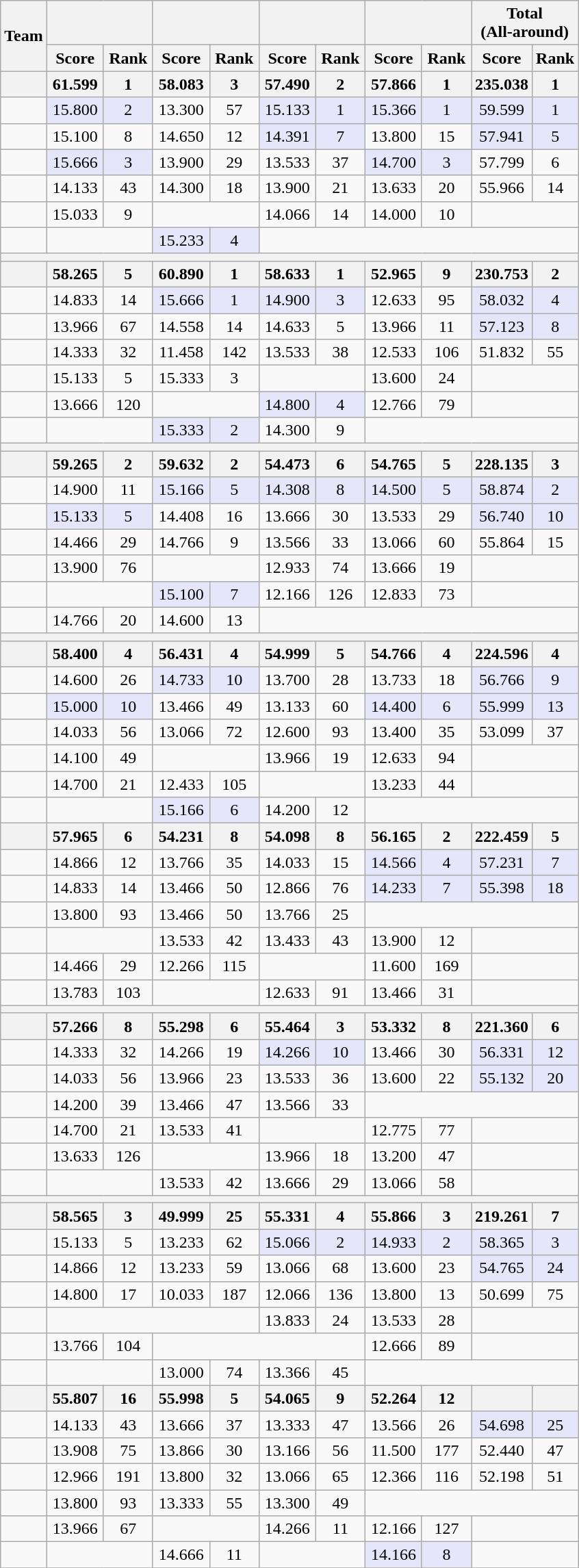<table class="wikitable" style="text-align:center">
<tr>
<th rowspan=2>Team</th>
<th style="width:6em" colspan=2></th>
<th style="width:6em" colspan=2></th>
<th style="width:6em" colspan=2></th>
<th style="width:6em" colspan=2></th>
<th style="width:6em" colspan=2>Total<br>(All-around)</th>
</tr>
<tr>
<th>Score</th>
<th>Rank</th>
<th>Score</th>
<th>Rank</th>
<th>Score</th>
<th>Rank</th>
<th>Score</th>
<th>Rank</th>
<th>Score</th>
<th>Rank<br></th>
</tr>
<tr>
<th></th>
<th>61.599</th>
<th>1</th>
<th>58.083</th>
<th>3</th>
<th>57.490</th>
<th>2</th>
<th>57.866</th>
<th>1</th>
<th bgcolor="lavender">235.038</th>
<th bgcolor="lavender">1</th>
</tr>
<tr>
<td align=left></td>
<td bgcolor="lavender">15.800</td>
<td bgcolor="lavender">2</td>
<td>13.300</td>
<td>57</td>
<td bgcolor="lavender">15.133</td>
<td bgcolor="lavender">1</td>
<td bgcolor="lavender">15.366</td>
<td bgcolor="lavender">1</td>
<td bgcolor="lavender">59.599</td>
<td bgcolor="lavender">1</td>
</tr>
<tr>
<td align=left></td>
<td>15.100</td>
<td>8</td>
<td>14.650</td>
<td>12</td>
<td bgcolor="lavender">14.391</td>
<td bgcolor="lavender">7</td>
<td>13.800</td>
<td>15</td>
<td bgcolor="lavender">57.941</td>
<td bgcolor="lavender">5</td>
</tr>
<tr>
<td align=left></td>
<td bgcolor="lavender">15.666</td>
<td bgcolor="lavender">3</td>
<td>13.900</td>
<td>29</td>
<td>13.533</td>
<td>37</td>
<td bgcolor="lavender">14.700</td>
<td bgcolor="lavender">3</td>
<td>57.799</td>
<td>6</td>
</tr>
<tr>
<td align=left></td>
<td>14.133</td>
<td>43</td>
<td>14.300</td>
<td>18</td>
<td>13.900</td>
<td>21</td>
<td>13.633</td>
<td>20</td>
<td>55.966</td>
<td>14</td>
</tr>
<tr>
<td align=left></td>
<td>15.033</td>
<td>9</td>
<td colspan=2> </td>
<td>14.066</td>
<td>14</td>
<td>14.000</td>
<td>10</td>
<td colspan=2> </td>
</tr>
<tr>
<td align=left></td>
<td colspan=2> </td>
<td bgcolor="lavender">15.233</td>
<td bgcolor="lavender">4</td>
<td colspan=6> </td>
</tr>
<tr>
<th colspan=11></th>
</tr>
<tr>
<th></th>
<th>58.265</th>
<th>5</th>
<th>60.890</th>
<th>1</th>
<th>58.633</th>
<th>1</th>
<th>52.965</th>
<th>9</th>
<th bgcolor="lavender">230.753</th>
<th bgcolor="lavender">2</th>
</tr>
<tr>
<td align=left></td>
<td>14.833</td>
<td>14</td>
<td bgcolor="lavender">15.666</td>
<td bgcolor="lavender">1</td>
<td bgcolor="lavender">14.900</td>
<td bgcolor="lavender">3</td>
<td>12.633</td>
<td>95</td>
<td bgcolor="lavender">58.032</td>
<td bgcolor="lavender">4</td>
</tr>
<tr>
<td align=left></td>
<td>13.966</td>
<td>67</td>
<td>14.558</td>
<td>14</td>
<td>14.633</td>
<td>5</td>
<td>13.966</td>
<td>11</td>
<td bgcolor="lavender">57.123</td>
<td bgcolor="lavender">8</td>
</tr>
<tr>
<td align=left></td>
<td>14.333</td>
<td>32</td>
<td>11.458</td>
<td>142</td>
<td>13.533</td>
<td>38</td>
<td>12.533</td>
<td>106</td>
<td>51.832</td>
<td>55</td>
</tr>
<tr>
<td align=left></td>
<td>15.133</td>
<td>5</td>
<td>15.333</td>
<td>3</td>
<td colspan=2> </td>
<td>13.600</td>
<td>24</td>
<td colspan=2> </td>
</tr>
<tr>
<td align=left></td>
<td>13.666</td>
<td>120</td>
<td colspan=2> </td>
<td bgcolor="lavender">14.800</td>
<td bgcolor="lavender">4</td>
<td>12.766</td>
<td>79</td>
<td colspan=2> </td>
</tr>
<tr>
<td align=left></td>
<td colspan=2> </td>
<td bgcolor="lavender">15.333</td>
<td bgcolor="lavender">2</td>
<td>14.300</td>
<td>9</td>
<td colspan=4> </td>
</tr>
<tr>
<th colspan=11></th>
</tr>
<tr>
<th></th>
<th>59.265</th>
<th>2</th>
<th>59.632</th>
<th>2</th>
<th>54.473</th>
<th>6</th>
<th>54.765</th>
<th>5</th>
<th bgcolor="lavender">228.135</th>
<th bgcolor="lavender">3</th>
</tr>
<tr>
<td align=left></td>
<td>14.900</td>
<td>11</td>
<td bgcolor="lavender">15.166</td>
<td bgcolor="lavender">5</td>
<td bgcolor="lavender">14.308</td>
<td bgcolor="lavender">8</td>
<td bgcolor="lavender">14.500</td>
<td bgcolor="lavender">5</td>
<td bgcolor="lavender">58.874</td>
<td bgcolor="lavender">2</td>
</tr>
<tr>
<td align=left></td>
<td bgcolor="lavender">15.133</td>
<td bgcolor="lavender">5</td>
<td>14.408</td>
<td>16</td>
<td>13.666</td>
<td>30</td>
<td>13.533</td>
<td>29</td>
<td bgcolor="lavender">56.740</td>
<td bgcolor="lavender">10</td>
</tr>
<tr>
<td align=left></td>
<td>14.466</td>
<td>29</td>
<td>14.766</td>
<td>9</td>
<td>13.566</td>
<td>33</td>
<td>13.066</td>
<td>60</td>
<td>55.864</td>
<td>15</td>
</tr>
<tr>
<td align=left></td>
<td>13.900</td>
<td>76</td>
<td colspan=2> </td>
<td>12.933</td>
<td>74</td>
<td>13.666</td>
<td>19</td>
<td colspan=2> </td>
</tr>
<tr>
<td align=left></td>
<td colspan=2> </td>
<td bgcolor="lavender">15.100</td>
<td bgcolor="lavender">7</td>
<td>12.166</td>
<td>126</td>
<td>12.833</td>
<td>73</td>
<td colspan=2> </td>
</tr>
<tr>
<td align=left></td>
<td>14.766</td>
<td>20</td>
<td>14.600</td>
<td>13</td>
<td colspan=6> </td>
</tr>
<tr>
<th colspan=11></th>
</tr>
<tr>
<th></th>
<th>58.400</th>
<th>4</th>
<th>56.431</th>
<th>4</th>
<th>54.999</th>
<th>5</th>
<th>54.766</th>
<th>4</th>
<th bgcolor="lavender">224.596</th>
<th bgcolor="lavender">4</th>
</tr>
<tr>
<td align=left></td>
<td>14.600</td>
<td>26</td>
<td bgcolor="lavender">14.733</td>
<td bgcolor="lavender">10</td>
<td>13.700</td>
<td>28</td>
<td>13.733</td>
<td>18</td>
<td bgcolor="lavender">56.766</td>
<td bgcolor="lavender">9</td>
</tr>
<tr>
<td align=left></td>
<td bgcolor="lavender">15.000</td>
<td bgcolor="lavender">10</td>
<td>13.466</td>
<td>49</td>
<td>13.133</td>
<td>60</td>
<td bgcolor="lavender">14.400</td>
<td bgcolor="lavender">6</td>
<td bgcolor="lavender">55.999</td>
<td bgcolor="lavender">13</td>
</tr>
<tr>
<td align=left></td>
<td>14.033</td>
<td>56</td>
<td>13.066</td>
<td>72</td>
<td>12.600</td>
<td>93</td>
<td>13.400</td>
<td>35</td>
<td>53.099</td>
<td>37</td>
</tr>
<tr>
<td align=left></td>
<td>14.100</td>
<td>49</td>
<td colspan=2> </td>
<td>13.966</td>
<td>19</td>
<td>12.633</td>
<td>94</td>
<td colspan=2> </td>
</tr>
<tr>
<td align=left></td>
<td>14.700</td>
<td>21</td>
<td>12.433</td>
<td>105</td>
<td colspan=2> </td>
<td>13.233</td>
<td>44</td>
<td colspan=2> </td>
</tr>
<tr>
<td align=left></td>
<td colspan=2> </td>
<td bgcolor="lavender">15.166</td>
<td bgcolor="lavender">6</td>
<td>14.200</td>
<td>12</td>
<td colspan=4> </td>
</tr>
<tr>
<th></th>
<th>57.965</th>
<th>6</th>
<th>54.231</th>
<th>8</th>
<th>54.098</th>
<th>8</th>
<th>56.165</th>
<th>2</th>
<th bgcolor="lavender">222.459</th>
<th bgcolor="lavender">5</th>
</tr>
<tr>
<td align=left></td>
<td>14.866</td>
<td>12</td>
<td>13.766</td>
<td>35</td>
<td>14.033</td>
<td>15</td>
<td bgcolor="lavender">14.566</td>
<td bgcolor="lavender">4</td>
<td bgcolor="lavender">57.231</td>
<td bgcolor="lavender">7</td>
</tr>
<tr>
<td align=left></td>
<td>14.833</td>
<td>14</td>
<td>13.466</td>
<td>50</td>
<td>12.866</td>
<td>76</td>
<td bgcolor="lavender">14.233</td>
<td bgcolor="lavender">7</td>
<td bgcolor="lavender">55.398</td>
<td bgcolor="lavender">18</td>
</tr>
<tr>
<td align=left></td>
<td>13.800</td>
<td>93</td>
<td>13.466</td>
<td>50</td>
<td>13.766</td>
<td>25</td>
<td colspan=4> </td>
</tr>
<tr>
<td align=left></td>
<td colspan=2> </td>
<td>13.533</td>
<td>42</td>
<td>13.433</td>
<td>43</td>
<td>13.900</td>
<td>12</td>
<td colspan=2> </td>
</tr>
<tr>
<td align=left></td>
<td>14.466</td>
<td>29</td>
<td>12.266</td>
<td>115</td>
<td colspan=2> </td>
<td>11.600</td>
<td>169</td>
<td colspan=2> </td>
</tr>
<tr>
<td align=left></td>
<td>13.783</td>
<td>103</td>
<td colspan=2> </td>
<td>12.633</td>
<td>91</td>
<td>13.466</td>
<td>31</td>
<td colspan=2> </td>
</tr>
<tr>
<th colspan=11></th>
</tr>
<tr>
<th></th>
<th>57.266</th>
<th>8</th>
<th>55.298</th>
<th>6</th>
<th>55.464</th>
<th>3</th>
<th>53.332</th>
<th>8</th>
<th bgcolor="lavender">221.360</th>
<th bgcolor="lavender">6</th>
</tr>
<tr>
<td align=left></td>
<td>14.333</td>
<td>32</td>
<td>14.266</td>
<td>19</td>
<td bgcolor="lavender">14.266</td>
<td bgcolor="lavender">10</td>
<td>13.466</td>
<td>30</td>
<td bgcolor="lavender">56.331</td>
<td bgcolor="lavender">12</td>
</tr>
<tr>
<td align=left></td>
<td>14.033</td>
<td>56</td>
<td>13.966</td>
<td>23</td>
<td>13.533</td>
<td>36</td>
<td>13.600</td>
<td>22</td>
<td bgcolor="lavender">55.132</td>
<td bgcolor="lavender">20</td>
</tr>
<tr>
<td align=left></td>
<td>14.200</td>
<td>39</td>
<td>13.466</td>
<td>47</td>
<td>13.566</td>
<td>33</td>
<td colspan=4> </td>
</tr>
<tr>
<td align=left></td>
<td>14.700</td>
<td>21</td>
<td>13.533</td>
<td>41</td>
<td colspan=2> </td>
<td>12.775</td>
<td>77</td>
<td colspan=2> </td>
</tr>
<tr>
<td align=left></td>
<td>13.633</td>
<td>126</td>
<td colspan=2> </td>
<td>13.966</td>
<td>18</td>
<td>13.200</td>
<td>47</td>
<td colspan=2> </td>
</tr>
<tr>
<td align=left></td>
<td colspan=2> </td>
<td>13.533</td>
<td>42</td>
<td>13.666</td>
<td>29</td>
<td>13.066</td>
<td>58</td>
<td colspan=2> </td>
</tr>
<tr>
<th colspan=11></th>
</tr>
<tr>
<th></th>
<th>58.565</th>
<th>3</th>
<th>49.999</th>
<th>25</th>
<th>55.331</th>
<th>4</th>
<th>55.866</th>
<th>3</th>
<th bgcolor="lavender">219.261</th>
<th bgcolor="lavender">7</th>
</tr>
<tr>
<td align=left></td>
<td>15.133</td>
<td>5</td>
<td>13.233</td>
<td>62</td>
<td bgcolor="lavender">15.066</td>
<td bgcolor="lavender">2</td>
<td bgcolor="lavender">14.933</td>
<td bgcolor="lavender">2</td>
<td bgcolor="lavender">58.365</td>
<td bgcolor="lavender">3</td>
</tr>
<tr>
<td align=left></td>
<td>14.866</td>
<td>12</td>
<td>13.233</td>
<td>59</td>
<td>13.066</td>
<td>68</td>
<td>13.600</td>
<td>23</td>
<td bgcolor="lavender">54.765</td>
<td bgcolor="lavender">24</td>
</tr>
<tr>
<td align=left></td>
<td>14.800</td>
<td>17</td>
<td>10.033</td>
<td>187</td>
<td>12.066</td>
<td>136</td>
<td>13.800</td>
<td>13</td>
<td>50.699</td>
<td>75</td>
</tr>
<tr>
<td align=left></td>
<td colspan=4> </td>
<td>13.833</td>
<td>24</td>
<td>13.533</td>
<td>28</td>
<td colspan=2> </td>
</tr>
<tr>
<td align=left></td>
<td>13.766</td>
<td>104</td>
<td colspan=4> </td>
<td>12.666</td>
<td>89</td>
<td colspan=2> </td>
</tr>
<tr>
<td align=left></td>
<td colspan=2> </td>
<td>13.000</td>
<td>74</td>
<td>13.366</td>
<td>45</td>
<td colspan=4> </td>
</tr>
<tr>
<th></th>
<th>55.807</th>
<th>16</th>
<th>55.998</th>
<th>5</th>
<th>54.065</th>
<th>9</th>
<th>52.264</th>
<th>12</th>
<th bgcolor="lavender"></th>
<th bgcolor="lavender"></th>
</tr>
<tr>
<td align=left></td>
<td>14.133</td>
<td>43</td>
<td>13.666</td>
<td>37</td>
<td>13.333</td>
<td>47</td>
<td>13.566</td>
<td>26</td>
<td bgcolor="lavender">54.698</td>
<td bgcolor="lavender">25</td>
</tr>
<tr>
<td align=left></td>
<td>13.908</td>
<td>75</td>
<td>13.866</td>
<td>30</td>
<td>13.166</td>
<td>56</td>
<td>11.500</td>
<td>177</td>
<td>52.440</td>
<td>47</td>
</tr>
<tr>
<td align=left></td>
<td>12.966</td>
<td>191</td>
<td>13.800</td>
<td>32</td>
<td>13.066</td>
<td>65</td>
<td>12.366</td>
<td>116</td>
<td>52.198</td>
<td>51</td>
</tr>
<tr>
<td align=left></td>
<td>13.800</td>
<td>93</td>
<td>13.333</td>
<td>55</td>
<td>13.300</td>
<td>49</td>
<td colspan=4> </td>
</tr>
<tr>
<td align=left></td>
<td>13.966</td>
<td>67</td>
<td colspan=2> </td>
<td>14.266</td>
<td>11</td>
<td>12.166</td>
<td>127</td>
<td colspan=2> </td>
</tr>
<tr>
<td align=left></td>
<td colspan=2> </td>
<td>14.666</td>
<td>11</td>
<td colspan=2> </td>
<td bgcolor="lavender">14.166</td>
<td bgcolor="lavender">8</td>
<td colspan=2> </td>
</tr>
<tr>
</tr>
</table>
